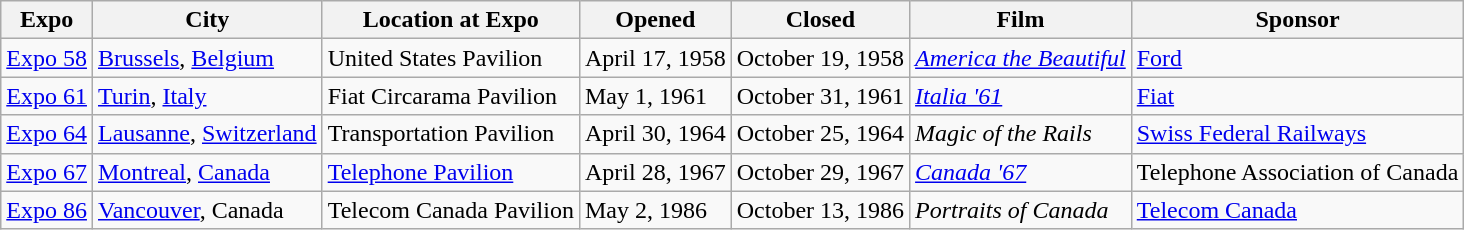<table class="wikitable sortable">
<tr>
<th>Expo</th>
<th>City</th>
<th>Location at Expo</th>
<th>Opened</th>
<th>Closed</th>
<th>Film</th>
<th>Sponsor</th>
</tr>
<tr>
<td><a href='#'>Expo 58</a></td>
<td><a href='#'>Brussels</a>, <a href='#'>Belgium</a></td>
<td>United States Pavilion</td>
<td>April 17, 1958</td>
<td>October 19, 1958</td>
<td><em><a href='#'>America the Beautiful</a></em></td>
<td><a href='#'>Ford</a></td>
</tr>
<tr>
<td><a href='#'>Expo 61</a></td>
<td><a href='#'>Turin</a>, <a href='#'>Italy</a></td>
<td>Fiat Circarama Pavilion</td>
<td>May 1, 1961</td>
<td>October 31, 1961</td>
<td><em><a href='#'>Italia '61</a></em></td>
<td><a href='#'>Fiat</a></td>
</tr>
<tr>
<td><a href='#'>Expo 64</a></td>
<td><a href='#'>Lausanne</a>, <a href='#'>Switzerland</a></td>
<td>Transportation Pavilion</td>
<td>April 30, 1964</td>
<td>October 25, 1964</td>
<td><em>Magic of the Rails</em></td>
<td><a href='#'>Swiss Federal Railways</a></td>
</tr>
<tr>
<td><a href='#'>Expo 67</a></td>
<td><a href='#'>Montreal</a>, <a href='#'>Canada</a></td>
<td><a href='#'>Telephone Pavilion</a></td>
<td>April 28, 1967</td>
<td>October 29, 1967</td>
<td><em><a href='#'>Canada '67</a></em></td>
<td>Telephone Association of Canada</td>
</tr>
<tr>
<td><a href='#'>Expo 86</a></td>
<td><a href='#'>Vancouver</a>, Canada</td>
<td>Telecom Canada Pavilion</td>
<td>May 2, 1986</td>
<td>October 13, 1986</td>
<td><em>Portraits of Canada</em></td>
<td><a href='#'>Telecom Canada</a></td>
</tr>
</table>
